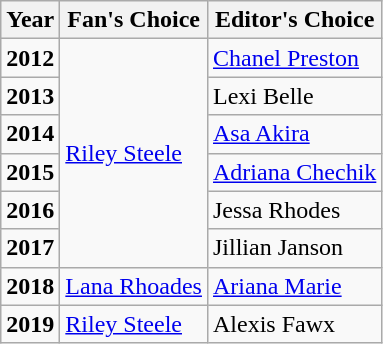<table class="wikitable">
<tr>
<th>Year</th>
<th>Fan's Choice</th>
<th>Editor's Choice</th>
</tr>
<tr>
<td><strong>2012</strong></td>
<td rowspan="6"><a href='#'>Riley Steele</a></td>
<td><a href='#'>Chanel Preston</a></td>
</tr>
<tr>
<td><strong>2013</strong></td>
<td>Lexi Belle</td>
</tr>
<tr>
<td><strong>2014</strong></td>
<td><a href='#'>Asa Akira</a></td>
</tr>
<tr>
<td><strong>2015</strong></td>
<td><a href='#'>Adriana Chechik</a></td>
</tr>
<tr>
<td><strong>2016</strong></td>
<td>Jessa Rhodes</td>
</tr>
<tr>
<td><strong>2017</strong></td>
<td>Jillian Janson</td>
</tr>
<tr>
<td><strong>2018</strong></td>
<td><a href='#'>Lana Rhoades</a></td>
<td><a href='#'>Ariana Marie</a></td>
</tr>
<tr>
<td><strong>2019</strong></td>
<td><a href='#'>Riley Steele</a></td>
<td>Alexis Fawx</td>
</tr>
</table>
